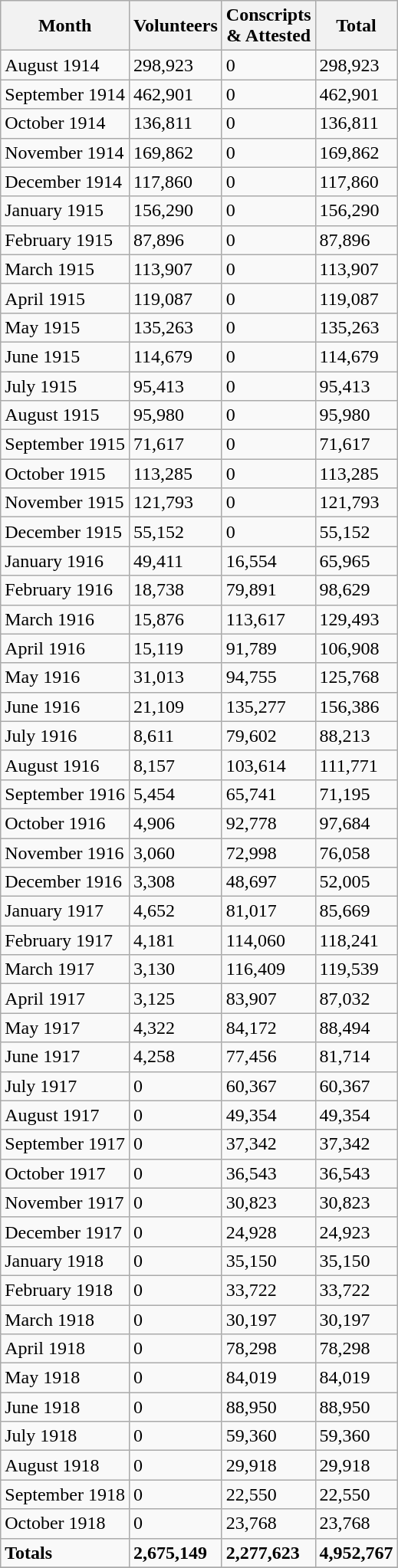<table class="wikitable">
<tr>
<th>Month</th>
<th>Volunteers</th>
<th>Conscripts <br>& Attested</th>
<th>Total</th>
</tr>
<tr>
<td>August 1914</td>
<td>298,923</td>
<td>0</td>
<td>298,923</td>
</tr>
<tr>
<td>September 1914</td>
<td>462,901</td>
<td>0</td>
<td>462,901</td>
</tr>
<tr>
<td>October 1914</td>
<td>136,811</td>
<td>0</td>
<td>136,811</td>
</tr>
<tr>
<td>November 1914</td>
<td>169,862</td>
<td>0</td>
<td>169,862</td>
</tr>
<tr>
<td>December 1914</td>
<td>117,860</td>
<td>0</td>
<td>117,860</td>
</tr>
<tr>
<td>January 1915</td>
<td>156,290</td>
<td>0</td>
<td>156,290</td>
</tr>
<tr>
<td>February 1915</td>
<td>87,896</td>
<td>0</td>
<td>87,896</td>
</tr>
<tr>
<td>March 1915</td>
<td>113,907</td>
<td>0</td>
<td>113,907</td>
</tr>
<tr>
<td>April 1915</td>
<td>119,087</td>
<td>0</td>
<td>119,087</td>
</tr>
<tr>
<td>May 1915</td>
<td>135,263</td>
<td>0</td>
<td>135,263</td>
</tr>
<tr>
<td>June 1915</td>
<td>114,679</td>
<td>0</td>
<td>114,679</td>
</tr>
<tr>
<td>July 1915</td>
<td>95,413</td>
<td>0</td>
<td>95,413</td>
</tr>
<tr>
<td>August 1915</td>
<td>95,980</td>
<td>0</td>
<td>95,980</td>
</tr>
<tr>
<td>September 1915</td>
<td>71,617</td>
<td>0</td>
<td>71,617</td>
</tr>
<tr>
<td>October 1915</td>
<td>113,285</td>
<td>0</td>
<td>113,285</td>
</tr>
<tr>
<td>November 1915</td>
<td>121,793</td>
<td>0</td>
<td>121,793</td>
</tr>
<tr>
<td>December 1915</td>
<td>55,152</td>
<td>0</td>
<td>55,152</td>
</tr>
<tr>
<td>January 1916</td>
<td>49,411</td>
<td>16,554</td>
<td>65,965</td>
</tr>
<tr>
<td>February 1916</td>
<td>18,738</td>
<td>79,891</td>
<td>98,629</td>
</tr>
<tr>
<td>March 1916</td>
<td>15,876</td>
<td>113,617</td>
<td>129,493</td>
</tr>
<tr>
<td>April 1916</td>
<td>15,119</td>
<td>91,789</td>
<td>106,908</td>
</tr>
<tr>
<td>May 1916</td>
<td>31,013</td>
<td>94,755</td>
<td>125,768</td>
</tr>
<tr>
<td>June 1916</td>
<td>21,109</td>
<td>135,277</td>
<td>156,386</td>
</tr>
<tr>
<td>July 1916</td>
<td>8,611</td>
<td>79,602</td>
<td>88,213</td>
</tr>
<tr>
<td>August 1916</td>
<td>8,157</td>
<td>103,614</td>
<td>111,771</td>
</tr>
<tr>
<td>September 1916</td>
<td>5,454</td>
<td>65,741</td>
<td>71,195</td>
</tr>
<tr>
<td>October 1916</td>
<td>4,906</td>
<td>92,778</td>
<td>97,684</td>
</tr>
<tr>
<td>November 1916</td>
<td>3,060</td>
<td>72,998</td>
<td>76,058</td>
</tr>
<tr>
<td>December 1916</td>
<td>3,308</td>
<td>48,697</td>
<td>52,005</td>
</tr>
<tr>
<td>January 1917</td>
<td>4,652</td>
<td>81,017</td>
<td>85,669</td>
</tr>
<tr>
<td>February 1917</td>
<td>4,181</td>
<td>114,060</td>
<td>118,241</td>
</tr>
<tr>
<td>March 1917</td>
<td>3,130</td>
<td>116,409</td>
<td>119,539</td>
</tr>
<tr>
<td>April 1917</td>
<td>3,125</td>
<td>83,907</td>
<td>87,032</td>
</tr>
<tr>
<td>May 1917</td>
<td>4,322</td>
<td>84,172</td>
<td>88,494</td>
</tr>
<tr>
<td>June 1917</td>
<td>4,258</td>
<td>77,456</td>
<td>81,714</td>
</tr>
<tr>
<td>July 1917</td>
<td>0</td>
<td>60,367</td>
<td>60,367</td>
</tr>
<tr>
<td>August 1917</td>
<td>0</td>
<td>49,354</td>
<td>49,354</td>
</tr>
<tr>
<td>September 1917</td>
<td>0</td>
<td>37,342</td>
<td>37,342</td>
</tr>
<tr>
<td>October 1917</td>
<td>0</td>
<td>36,543</td>
<td>36,543</td>
</tr>
<tr>
<td>November 1917</td>
<td>0</td>
<td>30,823</td>
<td>30,823</td>
</tr>
<tr>
<td>December 1917</td>
<td>0</td>
<td>24,928</td>
<td>24,923</td>
</tr>
<tr>
<td>January 1918</td>
<td>0</td>
<td>35,150</td>
<td>35,150</td>
</tr>
<tr>
<td>February 1918</td>
<td>0</td>
<td>33,722</td>
<td>33,722</td>
</tr>
<tr>
<td>March 1918</td>
<td>0</td>
<td>30,197</td>
<td>30,197</td>
</tr>
<tr>
<td>April 1918</td>
<td>0</td>
<td>78,298</td>
<td>78,298</td>
</tr>
<tr>
<td>May 1918</td>
<td>0</td>
<td>84,019</td>
<td>84,019</td>
</tr>
<tr>
<td>June 1918</td>
<td>0</td>
<td>88,950</td>
<td>88,950</td>
</tr>
<tr>
<td>July 1918</td>
<td>0</td>
<td>59,360</td>
<td>59,360</td>
</tr>
<tr>
<td>August 1918</td>
<td>0</td>
<td>29,918</td>
<td>29,918</td>
</tr>
<tr>
<td>September 1918</td>
<td>0</td>
<td>22,550</td>
<td>22,550</td>
</tr>
<tr>
<td>October 1918</td>
<td>0</td>
<td>23,768</td>
<td>23,768</td>
</tr>
<tr>
<td><strong>Totals</strong></td>
<td><strong>2,675,149</strong></td>
<td><strong>2,277,623</strong></td>
<td><strong>4,952,767</strong></td>
</tr>
<tr>
</tr>
</table>
